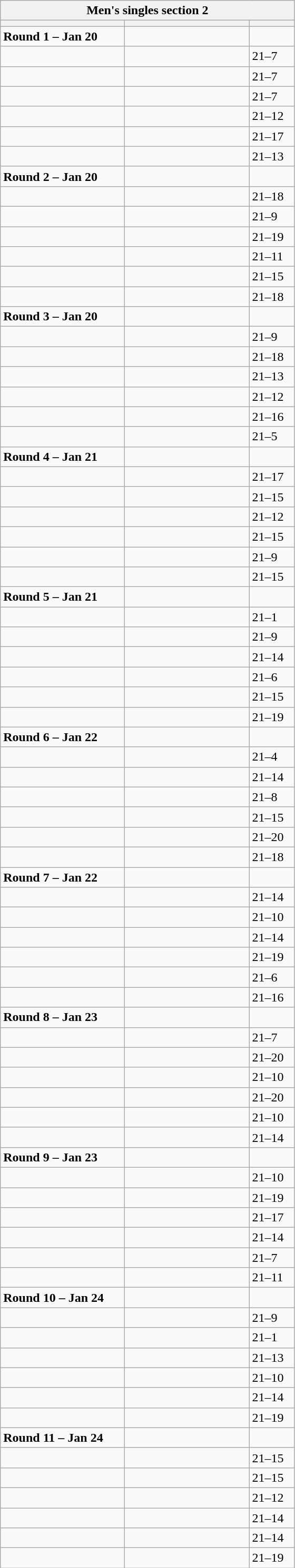<table class="wikitable">
<tr>
<th colspan="3">Men's singles section 2</th>
</tr>
<tr>
<th width=150></th>
<th width=150></th>
<th width=50></th>
</tr>
<tr>
<td><strong>Round 1 – Jan 20</strong></td>
<td></td>
<td></td>
</tr>
<tr>
<td></td>
<td></td>
<td>21–7</td>
</tr>
<tr>
<td></td>
<td></td>
<td>21–7</td>
</tr>
<tr>
<td></td>
<td></td>
<td>21–7</td>
</tr>
<tr>
<td></td>
<td></td>
<td>21–12</td>
</tr>
<tr>
<td></td>
<td></td>
<td>21–17</td>
</tr>
<tr>
<td></td>
<td></td>
<td>21–13</td>
</tr>
<tr>
<td><strong>Round 2 – Jan 20</strong></td>
<td></td>
<td></td>
</tr>
<tr>
<td></td>
<td></td>
<td>21–18</td>
</tr>
<tr>
<td></td>
<td></td>
<td>21–9</td>
</tr>
<tr>
<td></td>
<td></td>
<td>21–19</td>
</tr>
<tr>
<td></td>
<td></td>
<td>21–11</td>
</tr>
<tr>
<td></td>
<td></td>
<td>21–15</td>
</tr>
<tr>
<td></td>
<td></td>
<td>21–18</td>
</tr>
<tr>
<td><strong>Round 3 – Jan 20</strong></td>
<td></td>
<td></td>
</tr>
<tr>
<td></td>
<td></td>
<td>21–9</td>
</tr>
<tr>
<td></td>
<td></td>
<td>21–18</td>
</tr>
<tr>
<td></td>
<td></td>
<td>21–13</td>
</tr>
<tr>
<td></td>
<td></td>
<td>21–12</td>
</tr>
<tr>
<td></td>
<td></td>
<td>21–16</td>
</tr>
<tr>
<td></td>
<td></td>
<td>21–5</td>
</tr>
<tr>
<td><strong>Round 4 – Jan 21</strong></td>
<td></td>
<td></td>
</tr>
<tr>
<td></td>
<td></td>
<td>21–17</td>
</tr>
<tr>
<td></td>
<td></td>
<td>21–15</td>
</tr>
<tr>
<td></td>
<td></td>
<td>21–12</td>
</tr>
<tr>
<td></td>
<td></td>
<td>21–15</td>
</tr>
<tr>
<td></td>
<td></td>
<td>21–9</td>
</tr>
<tr>
<td></td>
<td></td>
<td>21–15</td>
</tr>
<tr>
<td><strong>Round 5 – Jan 21</strong></td>
<td></td>
<td></td>
</tr>
<tr>
<td></td>
<td></td>
<td>21–1</td>
</tr>
<tr>
<td></td>
<td></td>
<td>21–9</td>
</tr>
<tr>
<td></td>
<td></td>
<td>21–14</td>
</tr>
<tr>
<td></td>
<td></td>
<td>21–6</td>
</tr>
<tr>
<td></td>
<td></td>
<td>21–15</td>
</tr>
<tr>
<td></td>
<td></td>
<td>21–19</td>
</tr>
<tr>
<td><strong>Round 6  – Jan 22</strong></td>
<td></td>
<td></td>
</tr>
<tr>
<td></td>
<td></td>
<td>21–4</td>
</tr>
<tr>
<td></td>
<td></td>
<td>21–14</td>
</tr>
<tr>
<td></td>
<td></td>
<td>21–8</td>
</tr>
<tr>
<td></td>
<td></td>
<td>21–15</td>
</tr>
<tr>
<td></td>
<td></td>
<td>21–20</td>
</tr>
<tr>
<td></td>
<td></td>
<td>21–18</td>
</tr>
<tr>
<td><strong>Round 7 – Jan 22</strong></td>
<td></td>
<td></td>
</tr>
<tr>
<td></td>
<td></td>
<td>21–14</td>
</tr>
<tr>
<td></td>
<td></td>
<td>21–10</td>
</tr>
<tr>
<td></td>
<td></td>
<td>21–14</td>
</tr>
<tr>
<td></td>
<td></td>
<td>21–19</td>
</tr>
<tr>
<td></td>
<td></td>
<td>21–6</td>
</tr>
<tr>
<td></td>
<td></td>
<td>21–16</td>
</tr>
<tr>
<td><strong>Round 8 – Jan 23</strong></td>
<td></td>
<td></td>
</tr>
<tr>
<td></td>
<td></td>
<td>21–7</td>
</tr>
<tr>
<td></td>
<td></td>
<td>21–20</td>
</tr>
<tr>
<td></td>
<td></td>
<td>21–10</td>
</tr>
<tr>
<td></td>
<td></td>
<td>21–20</td>
</tr>
<tr>
<td></td>
<td></td>
<td>21–10</td>
</tr>
<tr>
<td></td>
<td></td>
<td>21–14</td>
</tr>
<tr>
<td><strong>Round 9 – Jan 23</strong></td>
<td></td>
<td></td>
</tr>
<tr>
<td></td>
<td></td>
<td>21–10</td>
</tr>
<tr>
<td></td>
<td></td>
<td>21–19</td>
</tr>
<tr>
<td></td>
<td></td>
<td>21–17</td>
</tr>
<tr>
<td></td>
<td></td>
<td>21–14</td>
</tr>
<tr>
<td></td>
<td></td>
<td>21–7</td>
</tr>
<tr>
<td></td>
<td></td>
<td>21–11</td>
</tr>
<tr>
<td><strong>Round 10 – Jan 24</strong></td>
<td></td>
<td></td>
</tr>
<tr>
<td></td>
<td></td>
<td>21–9</td>
</tr>
<tr>
<td></td>
<td></td>
<td>21–1</td>
</tr>
<tr>
<td></td>
<td></td>
<td>21–13</td>
</tr>
<tr>
<td></td>
<td></td>
<td>21–10</td>
</tr>
<tr>
<td></td>
<td></td>
<td>21–14</td>
</tr>
<tr>
<td></td>
<td></td>
<td>21–19</td>
</tr>
<tr>
<td><strong>Round 11 – Jan 24</strong></td>
<td></td>
<td></td>
</tr>
<tr>
<td></td>
<td></td>
<td>21–15</td>
</tr>
<tr>
<td></td>
<td></td>
<td>21–15</td>
</tr>
<tr>
<td></td>
<td></td>
<td>21–12</td>
</tr>
<tr>
<td></td>
<td></td>
<td>21–14</td>
</tr>
<tr>
<td></td>
<td></td>
<td>21–14</td>
</tr>
<tr>
<td></td>
<td></td>
<td>21–19</td>
</tr>
</table>
